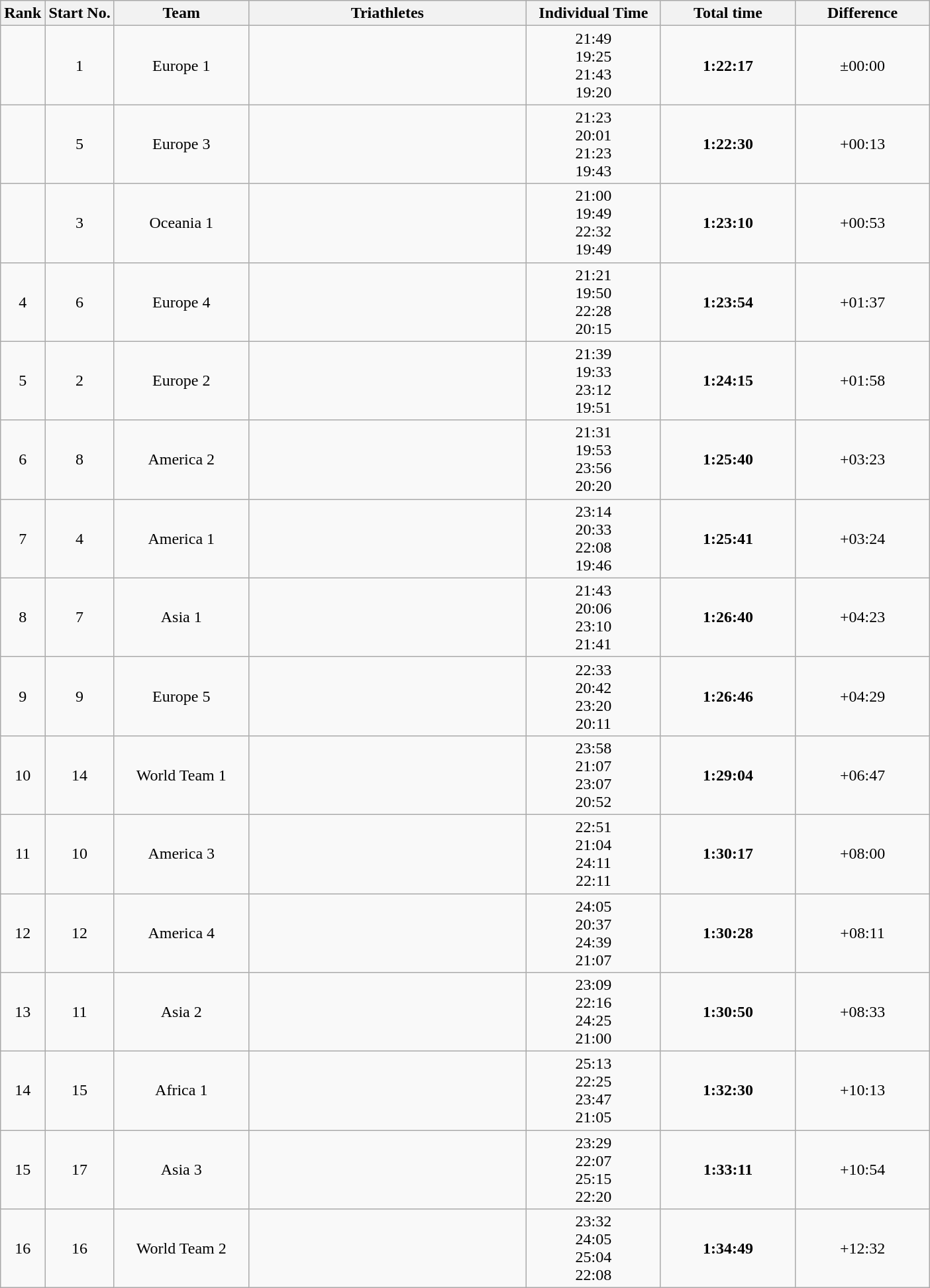<table class="wikitable" style="text-align:center">
<tr>
<th>Rank</th>
<th>Start No.</th>
<th style="width:8em">Team</th>
<th style="width:17em">Triathletes</th>
<th style="width:8em">Individual Time</th>
<th style="width:8em">Total time</th>
<th style="width:8em">Difference</th>
</tr>
<tr>
<td></td>
<td>1</td>
<td>Europe 1</td>
<td align=left><br><br><br></td>
<td>21:49<br>19:25<br>21:43<br>19:20<br></td>
<td><strong>1:22:17</strong></td>
<td>±00:00</td>
</tr>
<tr>
<td></td>
<td>5</td>
<td>Europe 3</td>
<td align=left><br><br><br></td>
<td>21:23<br>20:01<br>21:23<br>19:43</td>
<td><strong>1:22:30</strong></td>
<td>+00:13</td>
</tr>
<tr>
<td></td>
<td>3</td>
<td>Oceania 1</td>
<td align=left><br><br><br></td>
<td>21:00<br>19:49<br>22:32<br>19:49</td>
<td><strong>1:23:10</strong></td>
<td>+00:53</td>
</tr>
<tr>
<td>4</td>
<td>6</td>
<td>Europe 4</td>
<td align=left><br><br><br></td>
<td>21:21<br>19:50<br>22:28<br>20:15</td>
<td><strong>1:23:54</strong></td>
<td>+01:37</td>
</tr>
<tr>
<td>5</td>
<td>2</td>
<td>Europe 2</td>
<td align=left><br><br><br></td>
<td>21:39<br>19:33<br>23:12<br>19:51</td>
<td><strong>1:24:15</strong></td>
<td>+01:58</td>
</tr>
<tr>
<td>6</td>
<td>8</td>
<td>America 2</td>
<td align=left><br><br><br></td>
<td>21:31<br>19:53<br>23:56<br>20:20</td>
<td><strong>1:25:40</strong></td>
<td>+03:23</td>
</tr>
<tr>
<td>7</td>
<td>4</td>
<td>America 1</td>
<td align=left><br><br><br></td>
<td>23:14<br>20:33<br>22:08<br>19:46</td>
<td><strong>1:25:41</strong></td>
<td>+03:24</td>
</tr>
<tr>
<td>8</td>
<td>7</td>
<td>Asia 1</td>
<td align=left><br><br><br></td>
<td>21:43<br>20:06<br>23:10<br>21:41</td>
<td><strong>1:26:40</strong></td>
<td>+04:23</td>
</tr>
<tr>
<td>9</td>
<td>9</td>
<td>Europe 5</td>
<td align=left><br><br><br></td>
<td>22:33<br>20:42<br>23:20<br>20:11</td>
<td><strong>1:26:46</strong></td>
<td>+04:29</td>
</tr>
<tr>
<td>10</td>
<td>14</td>
<td>World Team 1</td>
<td align=left><br><br><br></td>
<td>23:58<br>21:07<br>23:07<br>20:52</td>
<td><strong>1:29:04</strong></td>
<td>+06:47</td>
</tr>
<tr>
<td>11</td>
<td>10</td>
<td>America 3</td>
<td align=left><br><br><br></td>
<td>22:51<br>21:04<br>24:11<br>22:11</td>
<td><strong>1:30:17</strong></td>
<td>+08:00</td>
</tr>
<tr>
<td>12</td>
<td>12</td>
<td>America 4</td>
<td align=left><br><br><br></td>
<td>24:05<br>20:37<br>24:39<br>21:07</td>
<td><strong>1:30:28</strong></td>
<td>+08:11</td>
</tr>
<tr>
<td>13</td>
<td>11</td>
<td>Asia 2</td>
<td align=left><br><br><br></td>
<td>23:09<br>22:16<br>24:25<br>21:00</td>
<td><strong>1:30:50</strong></td>
<td>+08:33</td>
</tr>
<tr>
<td>14</td>
<td>15</td>
<td>Africa 1</td>
<td align=left><br><br><br></td>
<td>25:13<br>22:25<br>23:47<br>21:05</td>
<td><strong>1:32:30</strong></td>
<td>+10:13</td>
</tr>
<tr>
<td>15</td>
<td>17</td>
<td>Asia 3</td>
<td align=left><br><br><br></td>
<td>23:29<br>22:07<br>25:15<br>22:20</td>
<td><strong>1:33:11</strong></td>
<td>+10:54</td>
</tr>
<tr>
<td>16</td>
<td>16</td>
<td>World Team 2</td>
<td align=left><br><br><br></td>
<td>23:32<br>24:05<br>25:04<br>22:08</td>
<td><strong>1:34:49</strong></td>
<td>+12:32</td>
</tr>
</table>
